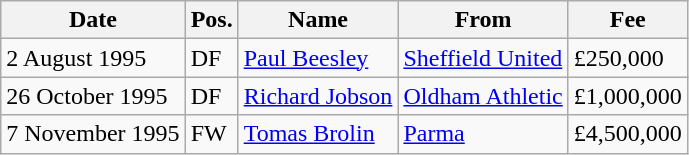<table class="wikitable">
<tr>
<th>Date</th>
<th>Pos.</th>
<th>Name</th>
<th>From</th>
<th>Fee</th>
</tr>
<tr>
<td>2 August 1995</td>
<td>DF</td>
<td> <a href='#'>Paul Beesley</a></td>
<td> <a href='#'>Sheffield United</a></td>
<td>£250,000</td>
</tr>
<tr>
<td>26 October 1995</td>
<td>DF</td>
<td> <a href='#'>Richard Jobson</a></td>
<td> <a href='#'>Oldham Athletic</a></td>
<td>£1,000,000</td>
</tr>
<tr>
<td>7 November 1995</td>
<td>FW</td>
<td> <a href='#'>Tomas Brolin</a></td>
<td> <a href='#'>Parma</a></td>
<td>£4,500,000</td>
</tr>
</table>
